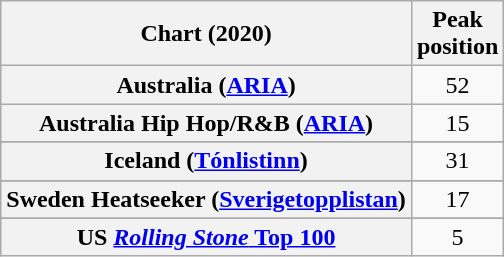<table class="wikitable sortable plainrowheaders" style="text-align:center">
<tr>
<th scope="col">Chart (2020)</th>
<th scope="col">Peak<br>position</th>
</tr>
<tr>
<th scope="row">Australia (<a href='#'>ARIA</a>)</th>
<td>52</td>
</tr>
<tr>
<th scope="row">Australia Hip Hop/R&B (<a href='#'>ARIA</a>)</th>
<td>15</td>
</tr>
<tr>
</tr>
<tr>
<th scope="row">Iceland (<a href='#'>Tónlistinn</a>)</th>
<td>31</td>
</tr>
<tr>
</tr>
<tr>
</tr>
<tr>
</tr>
<tr>
</tr>
<tr>
<th scope="row">Sweden Heatseeker (<a href='#'>Sverigetopplistan</a>)</th>
<td>17</td>
</tr>
<tr>
</tr>
<tr>
</tr>
<tr>
</tr>
<tr>
</tr>
<tr>
</tr>
<tr>
<th scope="row">US <a href='#'><em>Rolling Stone</em> Top 100</a></th>
<td>5</td>
</tr>
</table>
